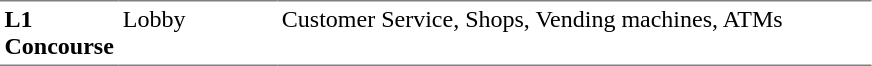<table table border=0 cellspacing=0 cellpadding=3>
<tr>
<td style="border-bottom:solid 1px gray; border-top:solid 1px gray;" valign=top width=50><strong>L1<br>Concourse</strong></td>
<td style="border-bottom:solid 1px gray; border-top:solid 1px gray;" valign=top width=100>Lobby</td>
<td style="border-bottom:solid 1px gray; border-top:solid 1px gray;" valign=top width=390>Customer Service, Shops, Vending machines, ATMs</td>
</tr>
</table>
